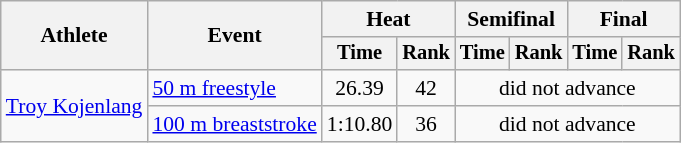<table class=wikitable style="font-size:90%">
<tr>
<th rowspan=2>Athlete</th>
<th rowspan=2>Event</th>
<th colspan="2">Heat</th>
<th colspan="2">Semifinal</th>
<th colspan="2">Final</th>
</tr>
<tr style="font-size:95%">
<th>Time</th>
<th>Rank</th>
<th>Time</th>
<th>Rank</th>
<th>Time</th>
<th>Rank</th>
</tr>
<tr align=center>
<td align=left rowspan=2><a href='#'>Troy Kojenlang</a></td>
<td align=left><a href='#'>50 m freestyle</a></td>
<td>26.39</td>
<td>42</td>
<td colspan=4>did not advance</td>
</tr>
<tr align=center>
<td align=left><a href='#'>100 m breaststroke</a></td>
<td>1:10.80</td>
<td>36</td>
<td colspan=4>did not advance</td>
</tr>
</table>
